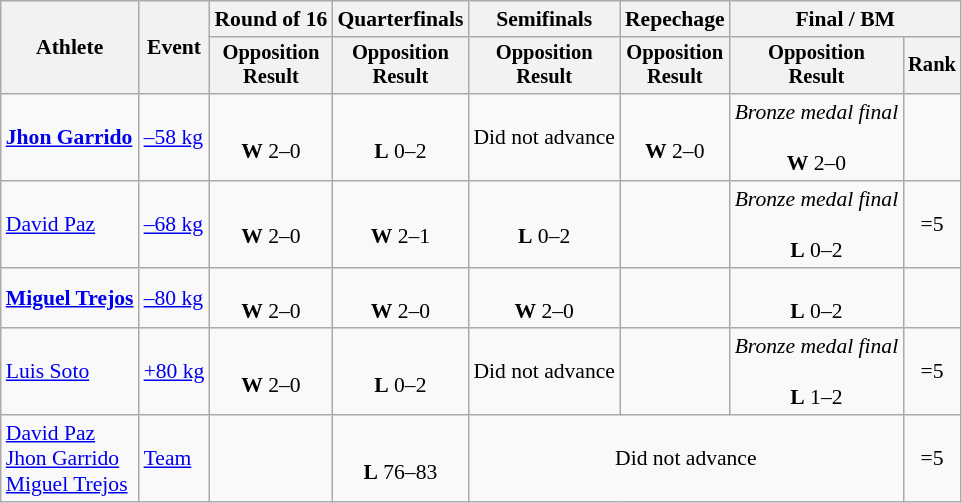<table class="wikitable" style="font-size:90%">
<tr>
<th rowspan=2>Athlete</th>
<th rowspan=2>Event</th>
<th>Round of 16</th>
<th>Quarterfinals</th>
<th>Semifinals</th>
<th>Repechage</th>
<th colspan=2>Final / BM</th>
</tr>
<tr style="font-size:95%">
<th>Opposition<br>Result</th>
<th>Opposition<br>Result</th>
<th>Opposition<br>Result</th>
<th>Opposition<br>Result</th>
<th>Opposition<br>Result</th>
<th>Rank</th>
</tr>
<tr align=center>
<td align=left><strong><a href='#'>Jhon Garrido</a></strong></td>
<td align=left><a href='#'>–58 kg</a></td>
<td><br><strong>W</strong> 2–0</td>
<td><br><strong>L</strong> 0–2</td>
<td>Did not advance</td>
<td><br><strong>W</strong> 2–0</td>
<td><em>Bronze medal final</em><br><br><strong>W</strong> 2–0</td>
<td></td>
</tr>
<tr align=center>
<td align=left><a href='#'>David Paz</a></td>
<td align=left><a href='#'>–68 kg</a></td>
<td><br><strong>W</strong> 2–0</td>
<td><br><strong>W</strong> 2–1</td>
<td><br><strong>L</strong> 0–2</td>
<td></td>
<td><em>Bronze medal final</em><br><br><strong>L</strong> 0–2</td>
<td>=5</td>
</tr>
<tr align=center>
<td align=left><strong><a href='#'>Miguel Trejos</a></strong></td>
<td align=left><a href='#'>–80 kg</a></td>
<td><br><strong>W</strong> 2–0</td>
<td><br><strong>W</strong> 2–0</td>
<td><br><strong>W</strong> 2–0</td>
<td></td>
<td><br> <strong>L</strong> 0–2</td>
<td></td>
</tr>
<tr align=center>
<td align=left><a href='#'>Luis Soto</a></td>
<td align=left><a href='#'>+80 kg</a></td>
<td><br><strong>W</strong> 2–0</td>
<td><br><strong>L</strong> 0–2</td>
<td>Did not advance</td>
<td></td>
<td><em>Bronze medal final</em><br><br><strong>L</strong> 1–2</td>
<td>=5</td>
</tr>
<tr align=center>
<td align=left><a href='#'>David Paz</a><br><a href='#'>Jhon Garrido</a><br><a href='#'>Miguel Trejos</a></td>
<td align=left><a href='#'>Team</a></td>
<td></td>
<td><br><strong>L</strong> 76–83</td>
<td colspan=3>Did not advance</td>
<td>=5</td>
</tr>
</table>
